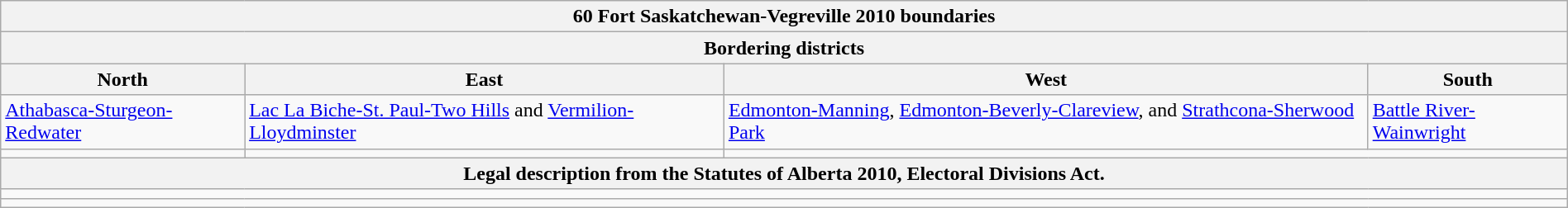<table class="wikitable collapsible collapsed" style="width:100%;">
<tr>
<th colspan=4>60 Fort Saskatchewan-Vegreville 2010 boundaries</th>
</tr>
<tr>
<th colspan=4>Bordering districts</th>
</tr>
<tr>
<th>North</th>
<th>East</th>
<th>West</th>
<th>South</th>
</tr>
<tr>
<td><a href='#'>Athabasca-Sturgeon-Redwater</a></td>
<td><a href='#'>Lac La Biche-St. Paul-Two Hills</a> and <a href='#'>Vermilion-Lloydminster</a></td>
<td><a href='#'>Edmonton-Manning</a>, <a href='#'>Edmonton-Beverly-Clareview</a>, and <a href='#'>Strathcona-Sherwood Park</a></td>
<td><a href='#'>Battle River-Wainwright</a></td>
</tr>
<tr>
<td align=center></td>
<td align=center></td>
<td colspan=2 align=center></td>
</tr>
<tr>
<th colspan=4>Legal description from the Statutes of Alberta 2010, Electoral Divisions Act.</th>
</tr>
<tr>
<td colspan=4></td>
</tr>
<tr>
<td colspan=4></td>
</tr>
</table>
